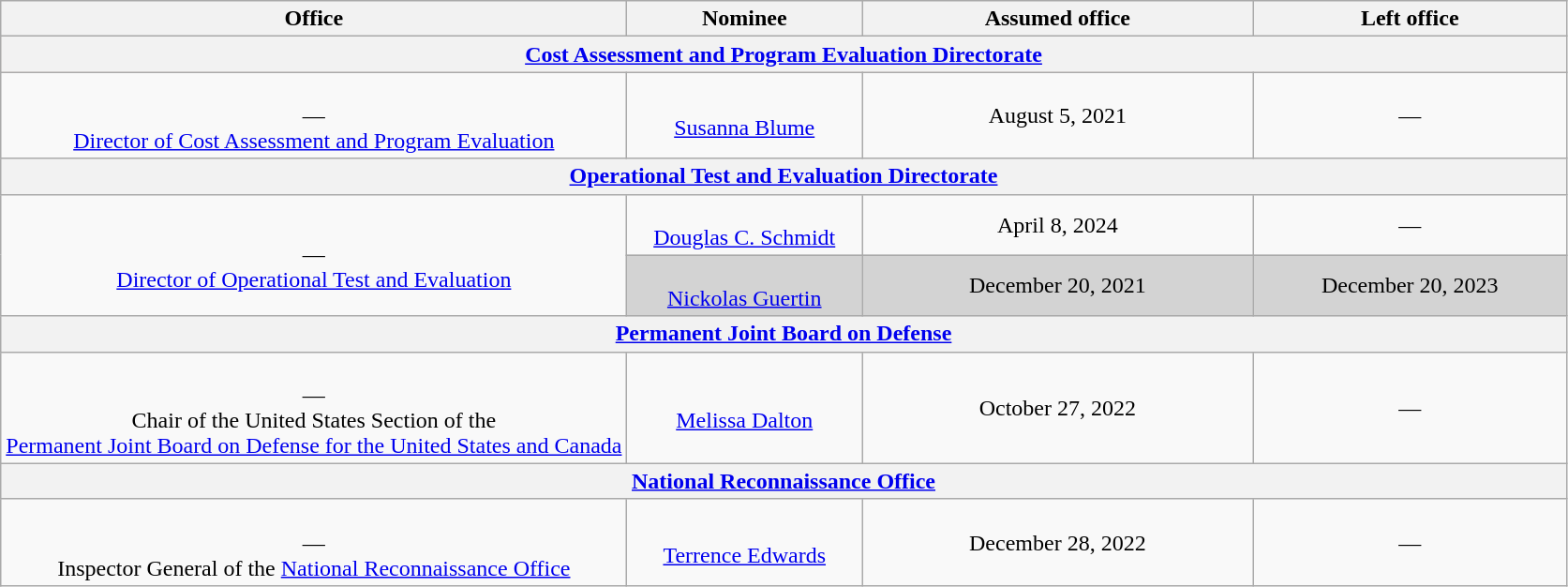<table class="wikitable sortable" style="text-align:center">
<tr>
<th style="width:40%;">Office</th>
<th style="width:15%;">Nominee</th>
<th style="width:25%;" data-sort-type="date">Assumed office</th>
<th style="width:20%;" data-sort-type="date">Left office</th>
</tr>
<tr style="background:linen;">
<th colspan=4><a href='#'>Cost Assessment and Program Evaluation Directorate</a></th>
</tr>
<tr>
<td><br>—<br><a href='#'>Director of Cost Assessment and Program Evaluation</a></td>
<td><br><a href='#'>Susanna Blume</a></td>
<td data-sort-value="August 5, 2021">August 5, 2021<br></td>
<td>—</td>
</tr>
<tr>
<th colspan=4><a href='#'>Operational Test and Evaluation Directorate</a></th>
</tr>
<tr>
<td rowspan=2><br>—<br><a href='#'>Director of Operational Test and Evaluation</a></td>
<td><br><a href='#'>Douglas C. Schmidt</a></td>
<td>April 8, 2024<br></td>
<td>—</td>
</tr>
<tr style="background:lightgray;">
<td><br><a href='#'>Nickolas Guertin</a></td>
<td data-sort-value="December 20, 2021">December 20, 2021<br></td>
<td>December 20, 2023</td>
</tr>
<tr>
<th colspan=4><a href='#'>Permanent Joint Board on Defense</a></th>
</tr>
<tr>
<td><br>—<br>Chair of the United States Section of the<br><a href='#'>Permanent Joint Board on Defense for the United States and Canada</a></td>
<td><br><a href='#'>Melissa Dalton</a></td>
<td>October 27, 2022</td>
<td>—</td>
</tr>
<tr>
<th colspan=4><a href='#'>National Reconnaissance Office</a></th>
</tr>
<tr>
<td><br>—<br>Inspector General of the <a href='#'>National Reconnaissance Office</a></td>
<td><br><a href='#'>Terrence Edwards</a></td>
<td data-sort-value="December 28, 2022">December 28, 2022<br></td>
<td>—</td>
</tr>
</table>
